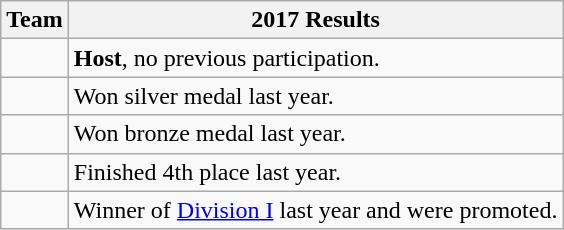<table class="wikitable">
<tr>
<th>Team</th>
<th>2017 Results</th>
</tr>
<tr>
<td></td>
<td><strong>Host</strong>, no previous participation.</td>
</tr>
<tr>
<td></td>
<td>Won silver medal last year.</td>
</tr>
<tr>
<td></td>
<td>Won bronze medal last year.</td>
</tr>
<tr>
<td></td>
<td>Finished 4th place last year.</td>
</tr>
<tr>
<td></td>
<td>Winner of <a href='#'>Division I</a> last year and were promoted.</td>
</tr>
</table>
